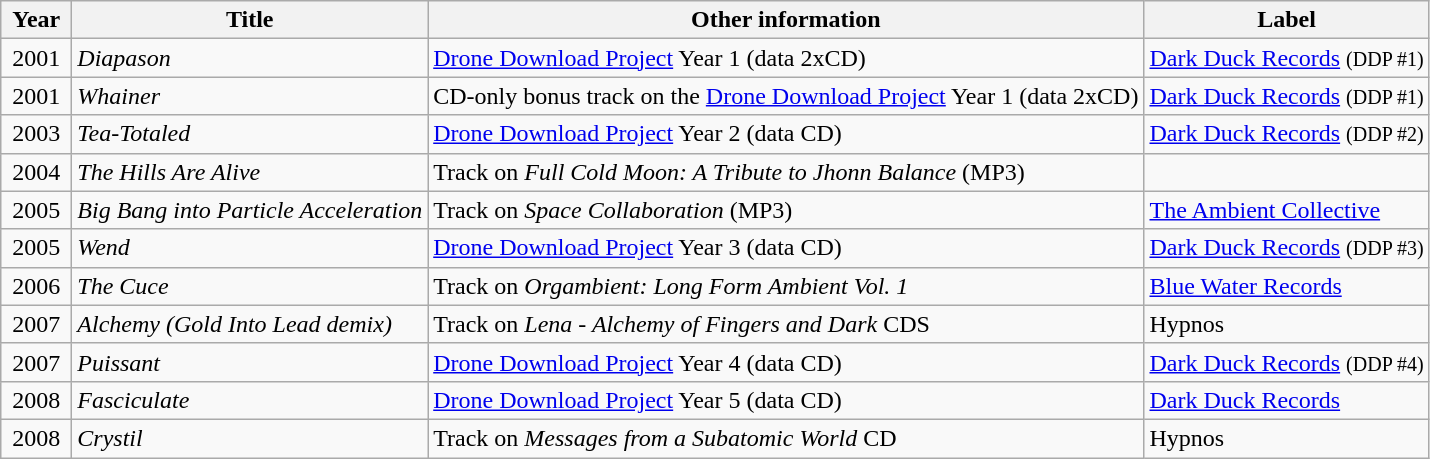<table class="wikitable">
<tr>
<th align="center" valign="top" width="40">Year</th>
<th align="left" valign="top">Title</th>
<th align="left" valign="top">Other information</th>
<th align="left" valign="top">Label</th>
</tr>
<tr>
<td align="center" valign="top">2001</td>
<td align="left" valign="top"><em>Diapason</em></td>
<td align="left" valign="top"><a href='#'>Drone Download Project</a> Year 1 (data 2xCD)</td>
<td align="left" valign="top"><a href='#'>Dark Duck Records</a> <small>(DDP #1)</small></td>
</tr>
<tr>
<td align="center" valign="top">2001</td>
<td align="left" valign="top"><em>Whainer</em></td>
<td align="left" valign="top">CD-only bonus track on the <a href='#'>Drone Download Project</a> Year 1 (data 2xCD)</td>
<td align="left" valign="top"><a href='#'>Dark Duck Records</a> <small>(DDP #1)</small></td>
</tr>
<tr>
<td align="center" valign="top">2003</td>
<td align="left" valign="top"><em>Tea-Totaled</em></td>
<td align="left" valign="top"><a href='#'>Drone Download Project</a> Year 2 (data CD)</td>
<td align="left" valign="top"><a href='#'>Dark Duck Records</a> <small>(DDP #2)</small></td>
</tr>
<tr>
<td align="center" valign="top">2004</td>
<td align="left" valign="top"><em>The Hills Are Alive</em></td>
<td align="left" valign="top">Track on <em>Full Cold Moon: A Tribute to Jhonn Balance</em> (MP3)</td>
<td align="left" valign="top"></td>
</tr>
<tr>
<td align="center" valign="top">2005</td>
<td align="left" valign="top"><em>Big Bang into Particle Acceleration</em></td>
<td align="left" valign="top">Track on <em>Space Collaboration</em> (MP3)</td>
<td align="left" valign="top"><a href='#'>The Ambient Collective</a></td>
</tr>
<tr>
<td align="center" valign="top">2005</td>
<td align="left" valign="top"><em>Wend</em></td>
<td align="left" valign="top"><a href='#'>Drone Download Project</a> Year 3 (data CD)</td>
<td align="left" valign="top"><a href='#'>Dark Duck Records</a> <small>(DDP #3)</small></td>
</tr>
<tr>
<td align="center" valign="top">2006</td>
<td align="left" valign="top"><em>The Cuce</em></td>
<td align="left" valign="top">Track on <em>Orgambient: Long Form Ambient Vol. 1</em></td>
<td align="left" valign="top"><a href='#'>Blue Water Records</a></td>
</tr>
<tr>
<td align="center" valign="top">2007</td>
<td align="left" valign="top"><em>Alchemy (Gold Into Lead demix)</em></td>
<td align="left" valign="top">Track on <em>Lena - Alchemy of Fingers and Dark</em> CDS</td>
<td align="left" valign="top">Hypnos</td>
</tr>
<tr>
<td align="center" valign="top">2007</td>
<td align="left" valign="top"><em>Puissant</em></td>
<td align="left" valign="top"><a href='#'>Drone Download Project</a> Year 4 (data CD)</td>
<td align="left" valign="top"><a href='#'>Dark Duck Records</a> <small>(DDP #4)</small></td>
</tr>
<tr>
<td align="center" valign="top">2008</td>
<td align="left" valign="top"><em>Fasciculate</em></td>
<td align="left" valign="top"><a href='#'>Drone Download Project</a> Year 5 (data CD)</td>
<td align="left" valign="top"><a href='#'>Dark Duck Records</a></td>
</tr>
<tr>
<td align="center" valign="top">2008</td>
<td align="left" valign="top"><em>Crystil</em></td>
<td align="left" valign="top">Track on <em>Messages from a Subatomic World</em> CD</td>
<td align="left" valign="top">Hypnos</td>
</tr>
</table>
